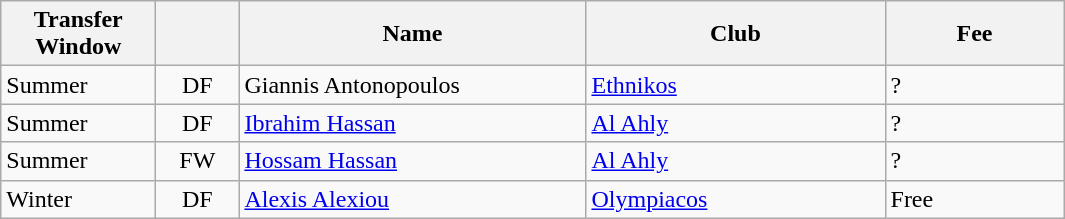<table class="wikitable plainrowheaders">
<tr>
<th scope="col" style="width:6em;">Transfer Window</th>
<th scope="col" style="width:3em;"></th>
<th scope="col" style="width:14em;">Name</th>
<th scope="col" style="width:12em;">Club</th>
<th scope="col" style="width:7em;">Fee</th>
</tr>
<tr>
<td>Summer</td>
<td align="center">DF</td>
<td> Giannis Antonopoulos</td>
<td> <a href='#'>Ethnikos</a></td>
<td>?</td>
</tr>
<tr>
<td>Summer</td>
<td align="center">DF</td>
<td> <a href='#'>Ibrahim Hassan</a></td>
<td> <a href='#'>Al Ahly</a></td>
<td>?</td>
</tr>
<tr>
<td>Summer</td>
<td align="center">FW</td>
<td> <a href='#'>Hossam Hassan</a></td>
<td> <a href='#'>Al Ahly</a></td>
<td>?</td>
</tr>
<tr>
<td>Winter</td>
<td align="center">DF</td>
<td> <a href='#'>Alexis Alexiou</a></td>
<td> <a href='#'>Olympiacos</a></td>
<td>Free</td>
</tr>
</table>
